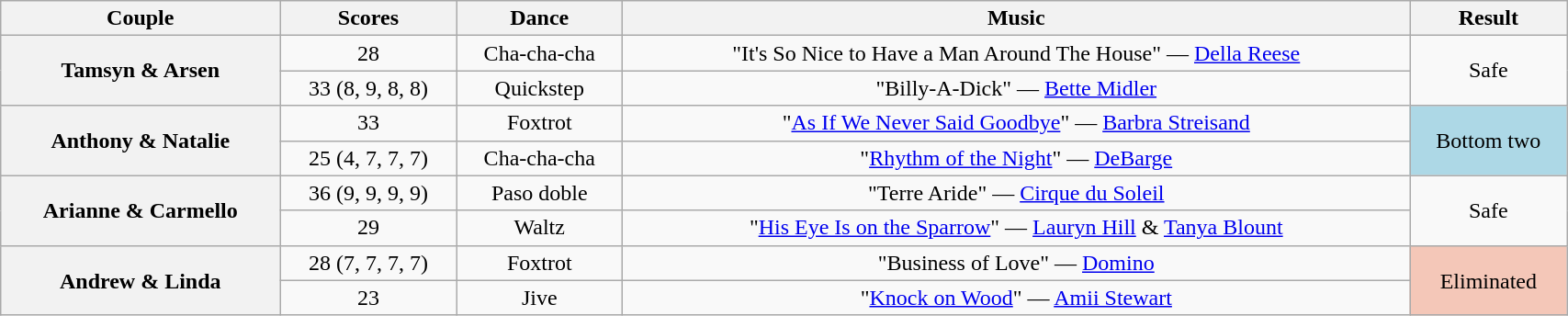<table class="wikitable sortable" style="text-align:center; width: 90%">
<tr>
<th scope="col">Couple</th>
<th scope="col">Scores</th>
<th scope="col">Dance</th>
<th scope="col" class="unsortable">Music</th>
<th scope="col" class="unsortable">Result</th>
</tr>
<tr>
<th scope="row" rowspan=2>Tamsyn & Arsen</th>
<td>28</td>
<td>Cha-cha-cha</td>
<td>"It's So Nice to Have a Man Around The House" — <a href='#'>Della Reese</a></td>
<td rowspan=2>Safe</td>
</tr>
<tr>
<td>33 (8, 9, 8, 8)</td>
<td>Quickstep</td>
<td>"Billy-A-Dick" — <a href='#'>Bette Midler</a></td>
</tr>
<tr>
<th scope="row" rowspan=2>Anthony & Natalie</th>
<td>33</td>
<td>Foxtrot</td>
<td>"<a href='#'>As If We Never Said Goodbye</a>" — <a href='#'>Barbra Streisand</a></td>
<td rowspan=2 bgcolor="lightblue">Bottom two</td>
</tr>
<tr>
<td>25 (4, 7, 7, 7)</td>
<td>Cha-cha-cha</td>
<td>"<a href='#'>Rhythm of the Night</a>" — <a href='#'>DeBarge</a></td>
</tr>
<tr>
<th scope="row" rowspan=2>Arianne & Carmello</th>
<td>36 (9, 9, 9, 9)</td>
<td>Paso doble</td>
<td>"Terre Aride" — <a href='#'>Cirque du Soleil</a></td>
<td rowspan=2>Safe</td>
</tr>
<tr>
<td>29</td>
<td>Waltz</td>
<td>"<a href='#'>His Eye Is on the Sparrow</a>" — <a href='#'>Lauryn Hill</a> & <a href='#'>Tanya Blount</a></td>
</tr>
<tr>
<th scope="row" rowspan=2>Andrew & Linda</th>
<td>28 (7, 7, 7, 7)</td>
<td>Foxtrot</td>
<td>"Business of Love" — <a href='#'>Domino</a></td>
<td rowspan=2 bgcolor="f4c7b8">Eliminated</td>
</tr>
<tr>
<td>23</td>
<td>Jive</td>
<td>"<a href='#'>Knock on Wood</a>" — <a href='#'>Amii Stewart</a></td>
</tr>
</table>
